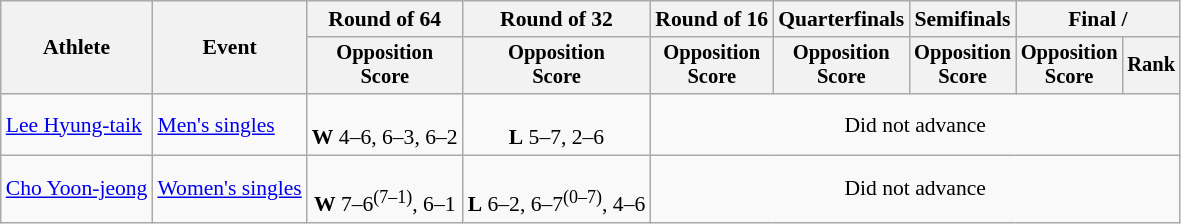<table class=wikitable style="font-size:90%">
<tr>
<th rowspan="2">Athlete</th>
<th rowspan="2">Event</th>
<th>Round of 64</th>
<th>Round of 32</th>
<th>Round of 16</th>
<th>Quarterfinals</th>
<th>Semifinals</th>
<th colspan=2>Final / </th>
</tr>
<tr style="font-size:95%">
<th>Opposition<br>Score</th>
<th>Opposition<br>Score</th>
<th>Opposition<br>Score</th>
<th>Opposition<br>Score</th>
<th>Opposition<br>Score</th>
<th>Opposition<br>Score</th>
<th>Rank</th>
</tr>
<tr align=center>
<td align=left><a href='#'>Lee Hyung-taik</a></td>
<td align=left><a href='#'>Men's singles</a></td>
<td><br><strong>W</strong> 4–6, 6–3, 6–2</td>
<td><br><strong>L</strong> 5–7, 2–6</td>
<td colspan=5>Did not advance</td>
</tr>
<tr align=center>
<td align=left><a href='#'>Cho Yoon-jeong</a></td>
<td align=left><a href='#'>Women's singles</a></td>
<td><br><strong>W</strong> 7–6<sup>(7–1)</sup>, 6–1</td>
<td><br><strong>L</strong> 6–2, 6–7<sup>(0–7)</sup>, 4–6</td>
<td colspan=5>Did not advance</td>
</tr>
</table>
